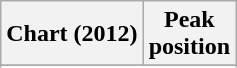<table class="wikitable sortable plainrowheaders" style="text-align:center">
<tr>
<th scope="col">Chart (2012)</th>
<th scope="col">Peak<br>position</th>
</tr>
<tr>
</tr>
<tr>
</tr>
<tr>
</tr>
<tr>
</tr>
<tr>
</tr>
</table>
